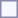<table style="border:1px solid #8888aa; background-color:#f7f8ff; padding:5px; font-size:95%; margin: 0px 12px 12px 0px;">
</table>
